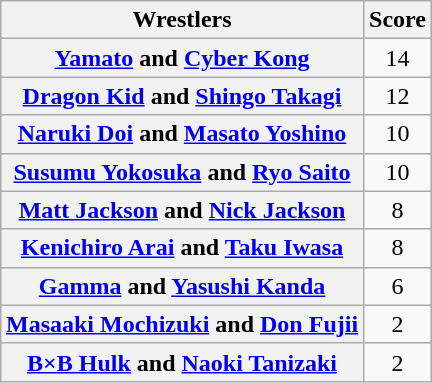<table class="wikitable" style="margin: 1em auto 1em auto;text-align:center">
<tr>
<th>Wrestlers</th>
<th>Score</th>
</tr>
<tr>
<th><a href='#'>Yamato</a> and <a href='#'>Cyber Kong</a></th>
<td>14</td>
</tr>
<tr>
<th><a href='#'>Dragon Kid</a> and <a href='#'>Shingo Takagi</a></th>
<td>12</td>
</tr>
<tr>
<th><a href='#'>Naruki Doi</a> and <a href='#'>Masato Yoshino</a></th>
<td>10</td>
</tr>
<tr>
<th><a href='#'>Susumu Yokosuka</a> and <a href='#'>Ryo Saito</a></th>
<td>10</td>
</tr>
<tr>
<th><a href='#'>Matt Jackson</a> and <a href='#'>Nick Jackson</a></th>
<td>8</td>
</tr>
<tr>
<th><a href='#'>Kenichiro Arai</a> and <a href='#'>Taku Iwasa</a></th>
<td>8</td>
</tr>
<tr>
<th><a href='#'>Gamma</a> and <a href='#'>Yasushi Kanda</a></th>
<td>6</td>
</tr>
<tr>
<th><a href='#'>Masaaki Mochizuki</a> and <a href='#'>Don Fujii</a></th>
<td>2</td>
</tr>
<tr>
<th><a href='#'>B×B Hulk</a> and <a href='#'>Naoki Tanizaki</a></th>
<td>2</td>
</tr>
</table>
